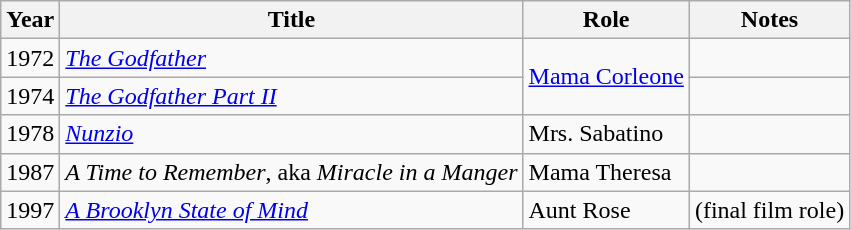<table class="wikitable sortable plainrowheaders">
<tr>
<th scope="col">Year</th>
<th scope="col">Title</th>
<th scope="col">Role</th>
<th scope="col">Notes</th>
</tr>
<tr>
<td>1972</td>
<td><em><a href='#'>The Godfather</a></em></td>
<td rowspan="2"><a href='#'>Mama Corleone</a></td>
<td></td>
</tr>
<tr>
<td>1974</td>
<td><em><a href='#'>The Godfather Part II</a></em></td>
<td></td>
</tr>
<tr>
<td>1978</td>
<td><em><a href='#'>Nunzio</a></em></td>
<td>Mrs. Sabatino</td>
<td></td>
</tr>
<tr>
<td>1987</td>
<td><em>A Time to Remember</em>, aka <em>Miracle in a Manger</em></td>
<td>Mama Theresa</td>
<td></td>
</tr>
<tr>
<td>1997</td>
<td><em><a href='#'>A Brooklyn State of Mind</a></em></td>
<td>Aunt Rose</td>
<td>(final film role)</td>
</tr>
</table>
